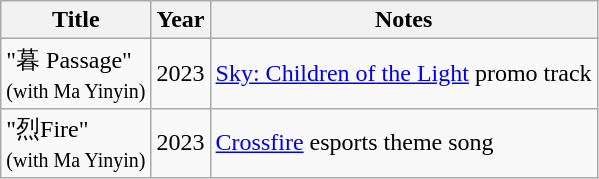<table class="wikitable">
<tr>
<th>Title</th>
<th>Year</th>
<th>Notes</th>
</tr>
<tr>
<td>"暮 Passage"<br><small>(with Ma Yinyin)</small></td>
<td>2023</td>
<td><a href='#'>Sky: Children of the Light</a> promo track</td>
</tr>
<tr>
<td>"烈Fire"<br><small>(with Ma Yinyin)</small></td>
<td>2023</td>
<td><a href='#'>Crossfire</a> esports theme song</td>
</tr>
</table>
